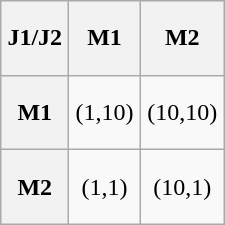<table class="wikitable" style="text-align:center; width:150px; height:150px" border="1">
<tr>
<th>J1/J2</th>
<th>M1</th>
<th>M2</th>
</tr>
<tr>
<th>M1</th>
<td>(1,10)</td>
<td>(10,10)</td>
</tr>
<tr>
<th>M2</th>
<td>(1,1)</td>
<td>(10,1)</td>
</tr>
</table>
